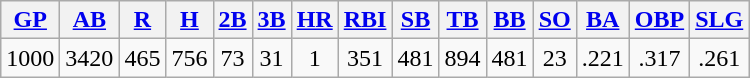<table class="wikitable">
<tr>
<th><a href='#'>GP</a></th>
<th><a href='#'>AB</a></th>
<th><a href='#'>R</a></th>
<th><a href='#'>H</a></th>
<th><a href='#'>2B</a></th>
<th><a href='#'>3B</a></th>
<th><a href='#'>HR</a></th>
<th><a href='#'>RBI</a></th>
<th><a href='#'>SB</a></th>
<th><a href='#'>TB</a></th>
<th><a href='#'>BB</a></th>
<th><a href='#'>SO</a></th>
<th><a href='#'>BA</a></th>
<th><a href='#'>OBP</a></th>
<th><a href='#'>SLG</a></th>
</tr>
<tr align=center>
<td>1000</td>
<td>3420</td>
<td>465</td>
<td>756</td>
<td>73</td>
<td>31</td>
<td>1</td>
<td>351</td>
<td>481</td>
<td>894</td>
<td>481</td>
<td>23</td>
<td>.221</td>
<td>.317</td>
<td>.261</td>
</tr>
</table>
